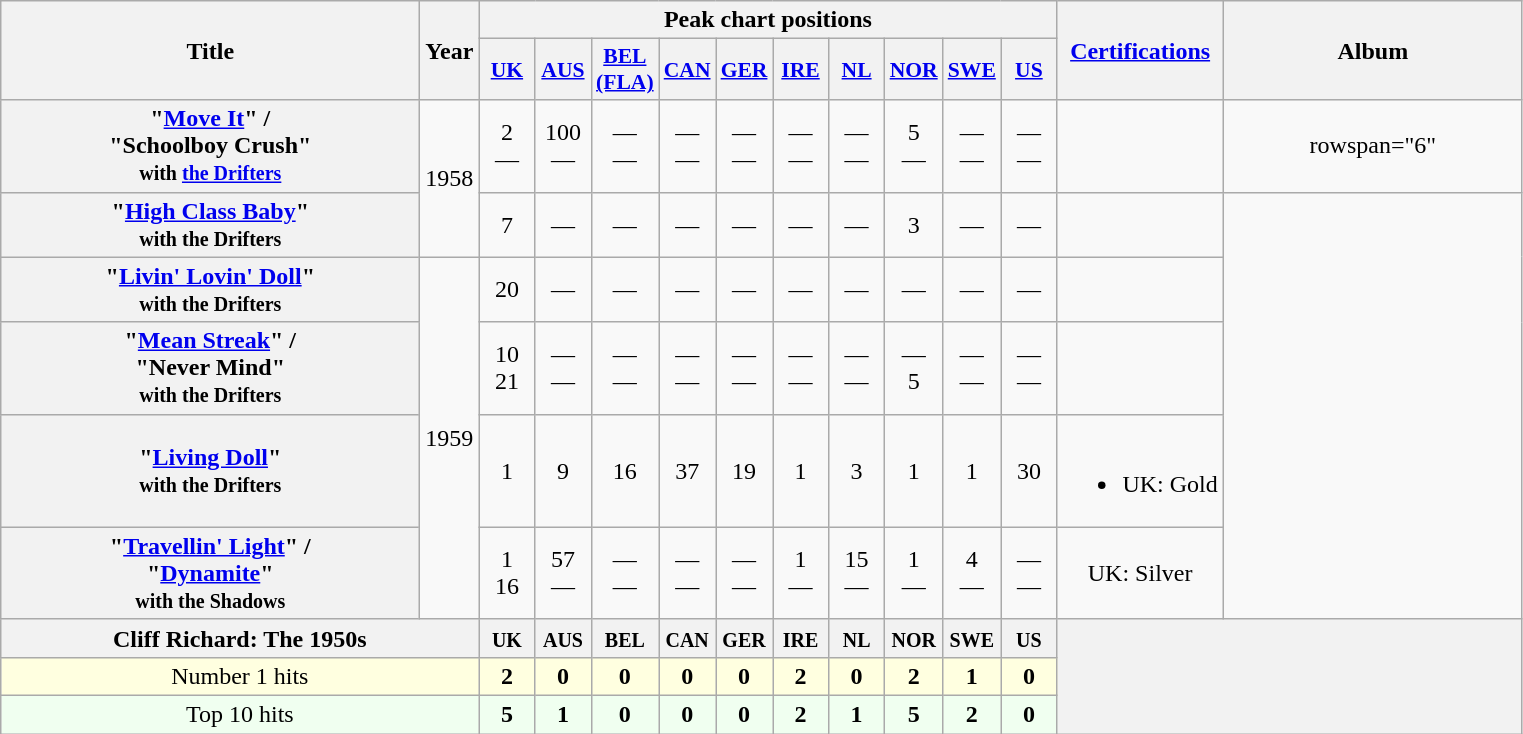<table class="wikitable plainrowheaders" style="text-align:center;">
<tr>
<th rowspan="2" scope="col" style="width:17em;">Title</th>
<th rowspan="2" scope="col" style="width:2em;">Year</th>
<th colspan="10">Peak chart positions</th>
<th rowspan="2"><a href='#'>Certifications</a> </th>
<th rowspan="2" style="width:12em;">Album</th>
</tr>
<tr>
<th scope="col" style="width:2em;font-size:90%;"><a href='#'>UK</a><br></th>
<th scope="col" style="width:2em;font-size:90%;"><a href='#'>AUS</a><br></th>
<th scope="col" style="width:2em;font-size:90%;"><a href='#'>BEL (FLA)</a><br></th>
<th scope="col" style="width:2em;font-size:90%;"><a href='#'>CAN</a><br></th>
<th scope="col" style="width:2em;font-size:90%;"><a href='#'>GER</a><br></th>
<th scope="col" style="width:2em;font-size:90%;"><a href='#'>IRE</a><br></th>
<th scope="col" style="width:2em;font-size:90%;"><a href='#'>NL</a><br></th>
<th scope="col" style="width:2em;font-size:90%;"><a href='#'>NOR</a><br></th>
<th scope="col" style="width:2em;font-size:90%;"><a href='#'>SWE</a><br></th>
<th scope="col" style="width:2em;font-size:90%;"><a href='#'>US</a><br></th>
</tr>
<tr>
<th scope="row">"<a href='#'>Move It</a>" /<br>"Schoolboy Crush" <br><small>with <a href='#'>the Drifters</a></small></th>
<td rowspan="2">1958</td>
<td>2<br>—</td>
<td>100<br>—</td>
<td>—<br>—</td>
<td>—<br>—</td>
<td>—<br>—</td>
<td>—<br>—</td>
<td>—<br>—</td>
<td>5<br>—</td>
<td>—<br>—</td>
<td>—<br>—</td>
<td></td>
<td>rowspan="6" </td>
</tr>
<tr>
<th scope="row">"<a href='#'>High Class Baby</a>"<br><small>with the Drifters</small></th>
<td>7</td>
<td>—</td>
<td>—</td>
<td>—</td>
<td>—</td>
<td>—</td>
<td>—</td>
<td>3</td>
<td>—</td>
<td>—</td>
<td></td>
</tr>
<tr>
<th scope="row">"<a href='#'>Livin' Lovin' Doll</a>"<br><small>with the Drifters</small></th>
<td rowspan="4">1959</td>
<td>20</td>
<td>—</td>
<td>—</td>
<td>—</td>
<td>—</td>
<td>—</td>
<td>—</td>
<td>—</td>
<td>—</td>
<td>—</td>
<td></td>
</tr>
<tr>
<th scope="row">"<a href='#'>Mean Streak</a>" /<br>"Never Mind"<br><small>with the Drifters</small></th>
<td>10<br>21</td>
<td>—<br>—</td>
<td>—<br>—</td>
<td>—<br>—</td>
<td>—<br>—</td>
<td>—<br>—</td>
<td>—<br>—</td>
<td>—<br>5</td>
<td>—<br>—</td>
<td>—<br>—</td>
<td></td>
</tr>
<tr>
<th scope="row">"<a href='#'>Living Doll</a>"<br><small>with the Drifters</small></th>
<td>1</td>
<td>9</td>
<td>16</td>
<td>37</td>
<td>19</td>
<td>1</td>
<td>3</td>
<td>1</td>
<td>1</td>
<td>30</td>
<td><br><ul><li>UK: Gold</li></ul></td>
</tr>
<tr>
<th scope="row">"<a href='#'>Travellin' Light</a>" /<br>"<a href='#'>Dynamite</a>"<br><small>with the Shadows</small></th>
<td>1<br>16</td>
<td>57<br>—</td>
<td>—<br>—</td>
<td>—<br>—</td>
<td>—<br>—</td>
<td>1<br>—</td>
<td>15<br>—</td>
<td>1<br>—</td>
<td>4<br>—</td>
<td>—<br>—</td>
<td>UK: Silver</td>
</tr>
<tr>
<th colspan="2" width="28">Cliff Richard: The 1950s</th>
<th width="30"><small>UK</small></th>
<th width="30"><small>AUS</small></th>
<th width="30"><small>BEL</small></th>
<th width="30"><small>CAN</small></th>
<th width="30"><small>GER</small></th>
<th width="30"><small>IRE</small></th>
<th width="30"><small>NL</small></th>
<th width="30"><small>NOR</small></th>
<th width="30"><small>SWE</small></th>
<th width="30"><small>US</small></th>
<th colspan="2" rowspan="3"></th>
</tr>
<tr bgcolor="#FFFFE0">
<td colspan="2" align="center" width="0">Number 1 hits</td>
<td align="center"><strong>2</strong></td>
<td align="center"><strong>0</strong></td>
<td align="center"><strong>0</strong></td>
<td align="center"><strong>0</strong></td>
<td align="center"><strong>0</strong></td>
<td align="center"><strong>2</strong></td>
<td align="center"><strong>0</strong></td>
<td align="center"><strong>2</strong></td>
<td align="center"><strong>1</strong></td>
<td align="center"><strong>0</strong></td>
</tr>
<tr bgcolor="#F0FFF0">
<td colspan="2" align="center" width="0">Top 10 hits</td>
<td align="center"><strong>5</strong></td>
<td align="center"><strong>1</strong></td>
<td align="center"><strong>0</strong></td>
<td align="center"><strong>0</strong></td>
<td align="center"><strong>0</strong></td>
<td align="center"><strong>2</strong></td>
<td align="center"><strong>1</strong></td>
<td align="center"><strong>5</strong></td>
<td align="center"><strong>2</strong></td>
<td align="center"><strong>0</strong></td>
</tr>
</table>
